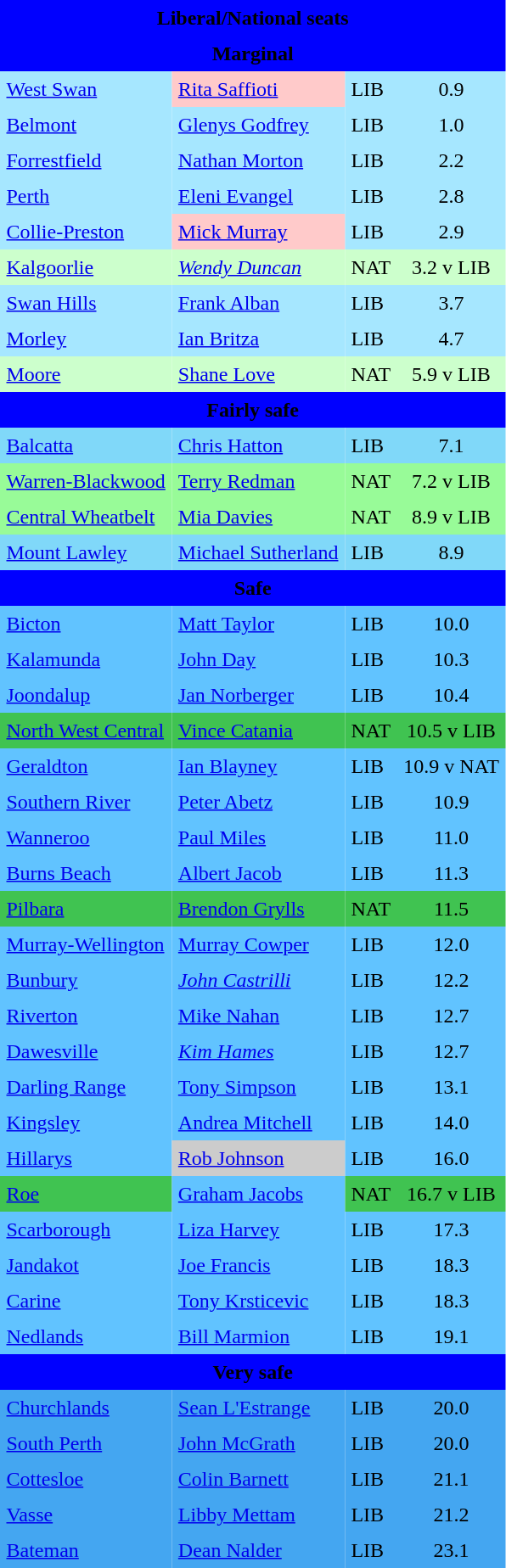<table class="toccolours" cellpadding="5" cellspacing="0" style="float:left; margin-right:.5em; margin-top:.4em; font-size:90 ppt;">
<tr>
<td colspan="4"  style="text-align:center; background:blue;"><span><strong>Liberal/National seats</strong></span></td>
</tr>
<tr>
<td colspan="4"  style="text-align:center; background:blue;"><span><strong>Marginal</strong></span></td>
</tr>
<tr>
<td style="text-align:left; background:#a6e7ff;"><a href='#'>West Swan</a></td>
<td style="text-align:left; background:#ffcaca;"><a href='#'>Rita Saffioti</a></td>
<td style="text-align:left; background:#a6e7ff;">LIB</td>
<td style="text-align:center; background:#a6e7ff;">0.9</td>
</tr>
<tr>
<td style="text-align:left; background:#a6e7ff;"><a href='#'>Belmont</a></td>
<td style="text-align:left; background:#a6e7ff;"><a href='#'>Glenys Godfrey</a></td>
<td style="text-align:left; background:#a6e7ff;">LIB</td>
<td style="text-align:center; background:#a6e7ff;">1.0</td>
</tr>
<tr>
<td style="text-align:left; background:#a6e7ff;"><a href='#'>Forrestfield</a></td>
<td style="text-align:left; background:#a6e7ff;"><a href='#'>Nathan Morton</a></td>
<td style="text-align:left; background:#a6e7ff;">LIB</td>
<td style="text-align:center; background:#a6e7ff;">2.2</td>
</tr>
<tr>
<td style="text-align:left; background:#a6e7ff;"><a href='#'>Perth</a></td>
<td style="text-align:left; background:#a6e7ff;"><a href='#'>Eleni Evangel</a></td>
<td style="text-align:left; background:#a6e7ff;">LIB</td>
<td style="text-align:center; background:#a6e7ff;">2.8</td>
</tr>
<tr>
<td style="text-align:left; background:#a6e7ff;"><a href='#'>Collie-Preston</a></td>
<td style="text-align:left; background:#ffcaca;"><a href='#'>Mick Murray</a></td>
<td style="text-align:left; background:#a6e7ff;">LIB</td>
<td style="text-align:center; background:#a6e7ff;">2.9</td>
</tr>
<tr>
<td style="text-align:left; background:#cfc;"><a href='#'>Kalgoorlie</a></td>
<td style="text-align:left; background:#cfc;"><em><a href='#'>Wendy Duncan</a></em></td>
<td style="text-align:left; background:#cfc;">NAT</td>
<td style="text-align:center; background:#cfc;">3.2 v LIB</td>
</tr>
<tr>
<td style="text-align:left; background:#a6e7ff;"><a href='#'>Swan Hills</a></td>
<td style="text-align:left; background:#a6e7ff;"><a href='#'>Frank Alban</a></td>
<td style="text-align:left; background:#a6e7ff;">LIB</td>
<td style="text-align:center; background:#a6e7ff;">3.7</td>
</tr>
<tr>
<td style="text-align:left; background:#a6e7ff;"><a href='#'>Morley</a></td>
<td style="text-align:left; background:#a6e7ff;"><a href='#'>Ian Britza</a></td>
<td style="text-align:left; background:#a6e7ff;">LIB</td>
<td style="text-align:center; background:#a6e7ff;">4.7</td>
</tr>
<tr>
<td style="text-align:left; background:#cfc;"><a href='#'>Moore</a></td>
<td style="text-align:left; background:#cfc;"><a href='#'>Shane Love</a></td>
<td style="text-align:left; background:#cfc;">NAT</td>
<td style="text-align:center; background:#cfc;">5.9 v LIB</td>
</tr>
<tr>
<td colspan="4"  style="text-align:center; background:blue;"><span><strong>Fairly safe</strong></span></td>
</tr>
<tr>
<td style="text-align:left; background:#80d8f9;"><a href='#'>Balcatta</a></td>
<td style="text-align:left; background:#80d8f9;"><a href='#'>Chris Hatton</a></td>
<td style="text-align:left; background:#80d8f9;">LIB</td>
<td style="text-align:center; background:#80d8f9;">7.1</td>
</tr>
<tr>
<td style="text-align:left; background:#98fb98;"><a href='#'>Warren-Blackwood</a></td>
<td style="text-align:left; background:#98fb98;"><a href='#'>Terry Redman</a></td>
<td style="text-align:left; background:#98fb98;">NAT</td>
<td style="text-align:center; background:#98fb98;">7.2 v LIB</td>
</tr>
<tr>
<td style="text-align:left; background:#98fb98;"><a href='#'>Central Wheatbelt</a></td>
<td style="text-align:left; background:#98fb98;"><a href='#'>Mia Davies</a></td>
<td style="text-align:left; background:#98fb98;">NAT</td>
<td style="text-align:center; background:#98fb98;">8.9 v LIB</td>
</tr>
<tr>
<td style="text-align:left; background:#80d8f9;"><a href='#'>Mount Lawley</a></td>
<td style="text-align:left; background:#80d8f9;"><a href='#'>Michael Sutherland</a></td>
<td style="text-align:left; background:#80d8f9;">LIB</td>
<td style="text-align:center; background:#80d8f9;">8.9</td>
</tr>
<tr>
<td colspan="4"  style="text-align:center; background:blue;"><span><strong>Safe</strong></span></td>
</tr>
<tr>
<td style="text-align:left; background:#61c3ff;"><a href='#'>Bicton</a></td>
<td style="text-align:left; background:#61c3ff;"><a href='#'>Matt Taylor</a></td>
<td style="text-align:left; background:#61c3ff;">LIB</td>
<td style="text-align:center; background:#61c3ff;">10.0</td>
</tr>
<tr>
<td style="text-align:left; background:#61c3ff;"><a href='#'>Kalamunda</a></td>
<td style="text-align:left; background:#61c3ff;"><a href='#'>John Day</a></td>
<td style="text-align:left; background:#61c3ff;">LIB</td>
<td style="text-align:center; background:#61c3ff;">10.3</td>
</tr>
<tr>
<td style="text-align:left; background:#61c3ff;"><a href='#'>Joondalup</a></td>
<td style="text-align:left; background:#61c3ff;"><a href='#'>Jan Norberger</a></td>
<td style="text-align:left; background:#61c3ff;">LIB</td>
<td style="text-align:center; background:#61c3ff;">10.4</td>
</tr>
<tr>
<td style="text-align:left; background:#40c351;"><a href='#'>North West Central</a></td>
<td style="text-align:left; background:#40c351;"><a href='#'>Vince Catania</a></td>
<td style="text-align:left; background:#40c351;">NAT</td>
<td style="text-align:center; background:#40c351;">10.5 v LIB</td>
</tr>
<tr>
<td style="text-align:left; background:#61c3ff;"><a href='#'>Geraldton</a></td>
<td style="text-align:left; background:#61c3ff;"><a href='#'>Ian Blayney</a></td>
<td style="text-align:left; background:#61c3ff;">LIB</td>
<td style="text-align:center; background:#61c3ff;">10.9 v NAT</td>
</tr>
<tr>
<td style="text-align:left; background:#61c3ff;"><a href='#'>Southern River</a></td>
<td style="text-align:left; background:#61c3ff;"><a href='#'>Peter Abetz</a></td>
<td style="text-align:left; background:#61c3ff;">LIB</td>
<td style="text-align:center; background:#61c3ff;">10.9</td>
</tr>
<tr>
<td style="text-align:left; background:#61c3ff;"><a href='#'>Wanneroo</a></td>
<td style="text-align:left; background:#61c3ff;"><a href='#'>Paul Miles</a></td>
<td style="text-align:left; background:#61c3ff;">LIB</td>
<td style="text-align:center; background:#61c3ff;">11.0</td>
</tr>
<tr>
<td style="text-align:left; background:#61c3ff;"><a href='#'>Burns Beach</a></td>
<td style="text-align:left; background:#61c3ff;"><a href='#'>Albert Jacob</a></td>
<td style="text-align:left; background:#61c3ff;">LIB</td>
<td style="text-align:center; background:#61c3ff;">11.3</td>
</tr>
<tr>
<td style="text-align:left; background:#40c351;"><a href='#'>Pilbara</a></td>
<td style="text-align:left; background:#40c351;"><a href='#'>Brendon Grylls</a></td>
<td style="text-align:left; background:#40c351;">NAT</td>
<td style="text-align:center; background:#40c351;">11.5</td>
</tr>
<tr>
<td style="text-align:left; background:#61c3ff;"><a href='#'>Murray-Wellington</a></td>
<td style="text-align:left; background:#61c3ff;"><a href='#'>Murray Cowper</a></td>
<td style="text-align:left; background:#61c3ff;">LIB</td>
<td style="text-align:center; background:#61c3ff;">12.0</td>
</tr>
<tr>
<td style="text-align:left; background:#61c3ff;"><a href='#'>Bunbury</a></td>
<td style="text-align:left; background:#61c3ff;"><em><a href='#'>John Castrilli</a></em></td>
<td style="text-align:left; background:#61c3ff;">LIB</td>
<td style="text-align:center; background:#61c3ff;">12.2</td>
</tr>
<tr>
<td style="text-align:left; background:#61c3ff;"><a href='#'>Riverton</a></td>
<td style="text-align:left; background:#61c3ff;"><a href='#'>Mike Nahan</a></td>
<td style="text-align:left; background:#61c3ff;">LIB</td>
<td style="text-align:center; background:#61c3ff;">12.7</td>
</tr>
<tr>
<td style="text-align:left; background:#61c3ff;"><a href='#'>Dawesville</a></td>
<td style="text-align:left; background:#61c3ff;"><em><a href='#'>Kim Hames</a></em></td>
<td style="text-align:left; background:#61c3ff;">LIB</td>
<td style="text-align:center; background:#61c3ff;">12.7</td>
</tr>
<tr>
<td style="text-align:left; background:#61c3ff;"><a href='#'>Darling Range</a></td>
<td style="text-align:left; background:#61c3ff;"><a href='#'>Tony Simpson</a></td>
<td style="text-align:left; background:#61c3ff;">LIB</td>
<td style="text-align:center; background:#61c3ff;">13.1</td>
</tr>
<tr>
<td style="text-align:left; background:#61c3ff;"><a href='#'>Kingsley</a></td>
<td style="text-align:left; background:#61c3ff;"><a href='#'>Andrea Mitchell</a></td>
<td style="text-align:left; background:#61c3ff;">LIB</td>
<td style="text-align:center; background:#61c3ff;">14.0</td>
</tr>
<tr>
<td style="text-align:left; background:#61c3ff;"><a href='#'>Hillarys</a></td>
<td style="text-align:left; background:#ccc;"><a href='#'>Rob Johnson</a></td>
<td style="text-align:left; background:#61c3ff;">LIB</td>
<td style="text-align:center; background:#61c3ff;">16.0</td>
</tr>
<tr>
<td style="text-align:left; background:#40c351;"><a href='#'>Roe</a></td>
<td style="text-align:left; background:#61c3ff;"><a href='#'>Graham Jacobs</a></td>
<td style="text-align:left; background:#40c351;">NAT</td>
<td style="text-align:center; background:#40c351;">16.7 v LIB</td>
</tr>
<tr>
<td style="text-align:left; background:#61c3ff;"><a href='#'>Scarborough</a></td>
<td style="text-align:left; background:#61c3ff;"><a href='#'>Liza Harvey</a></td>
<td style="text-align:left; background:#61c3ff;">LIB</td>
<td style="text-align:center; background:#61c3ff;">17.3</td>
</tr>
<tr>
<td style="text-align:left; background:#61c3ff;"><a href='#'>Jandakot</a></td>
<td style="text-align:left; background:#61c3ff;"><a href='#'>Joe Francis</a></td>
<td style="text-align:left; background:#61c3ff;">LIB</td>
<td style="text-align:center; background:#61c3ff;">18.3</td>
</tr>
<tr>
<td style="text-align:left; background:#61c3ff;"><a href='#'>Carine</a></td>
<td style="text-align:left; background:#61c3ff;"><a href='#'>Tony Krsticevic</a></td>
<td style="text-align:left; background:#61c3ff;">LIB</td>
<td style="text-align:center; background:#61c3ff;">18.3</td>
</tr>
<tr>
<td style="text-align:left; background:#61c3ff;"><a href='#'>Nedlands</a></td>
<td style="text-align:left; background:#61c3ff;"><a href='#'>Bill Marmion</a></td>
<td style="text-align:left; background:#61c3ff;">LIB</td>
<td style="text-align:center; background:#61c3ff;">19.1</td>
</tr>
<tr>
<td colspan="4"  style="text-align:center; background:blue;"><span><strong>Very safe</strong></span></td>
</tr>
<tr>
<td style="text-align:left; background:#44a6f1;"><a href='#'>Churchlands</a></td>
<td style="text-align:left; background:#44a6f1;"><a href='#'>Sean L'Estrange</a></td>
<td style="text-align:left; background:#44a6f1;">LIB</td>
<td style="text-align:center; background:#44a6f1;">20.0</td>
</tr>
<tr>
<td style="text-align:left; background:#44a6f1;"><a href='#'>South Perth</a></td>
<td style="text-align:left; background:#44a6f1;"><a href='#'>John McGrath</a></td>
<td style="text-align:left; background:#44a6f1;">LIB</td>
<td style="text-align:center; background:#44a6f1;">20.0</td>
</tr>
<tr>
<td style="text-align:left; background:#44a6f1;"><a href='#'>Cottesloe</a></td>
<td style="text-align:left; background:#44a6f1;"><a href='#'>Colin Barnett</a></td>
<td style="text-align:left; background:#44a6f1;">LIB</td>
<td style="text-align:center; background:#44a6f1;">21.1</td>
</tr>
<tr>
<td style="text-align:left; background:#44a6f1;"><a href='#'>Vasse</a></td>
<td style="text-align:left; background:#44a6f1;"><a href='#'>Libby Mettam</a></td>
<td style="text-align:left; background:#44a6f1;">LIB</td>
<td style="text-align:center; background:#44a6f1;">21.2</td>
</tr>
<tr>
<td style="text-align:left; background:#44a6f1;"><a href='#'>Bateman</a></td>
<td style="text-align:left; background:#44a6f1;"><a href='#'>Dean Nalder</a></td>
<td style="text-align:left; background:#44a6f1;">LIB</td>
<td style="text-align:center; background:#44a6f1;">23.1</td>
</tr>
</table>
